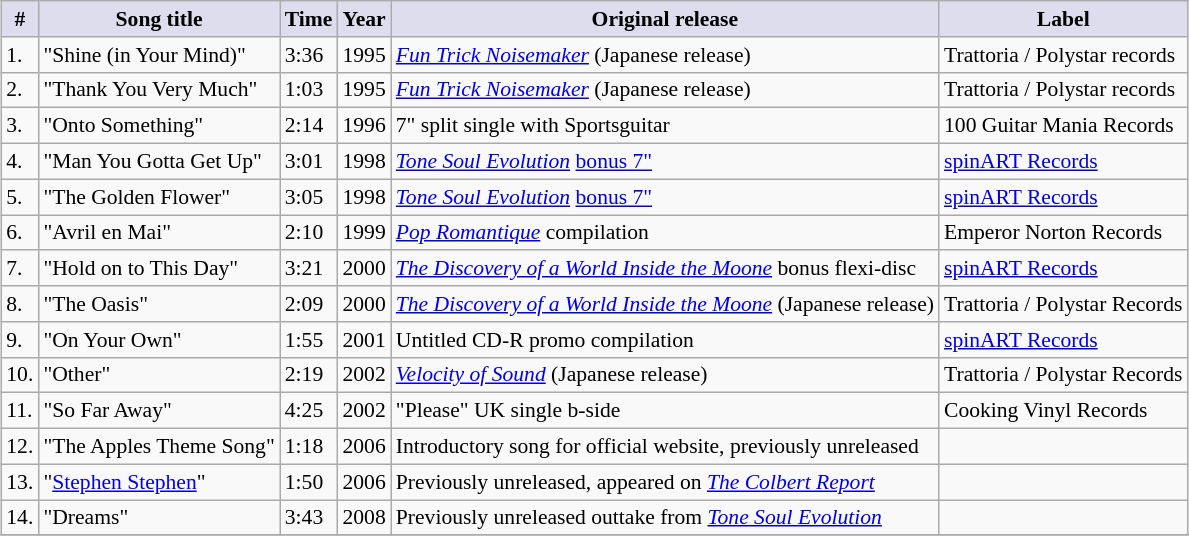<table class="wikitable" style="font-size:90%; text-align:left; margin: 5px;">
<tr>
<th style="background:#ddddee;">#</th>
<th style="background:#ddddee;">Song title</th>
<th style="background:#ddddee;">Time</th>
<th style="background:#ddddee;">Year</th>
<th style="background:#ddddee;">Original release</th>
<th style="background:#ddddee;">Label</th>
</tr>
<tr>
<td>1.</td>
<td>"Shine (in Your Mind)"</td>
<td>3:36</td>
<td>1995</td>
<td><em><a href='#'>Fun Trick Noisemaker</a></em> (Japanese release)</td>
<td>Trattoria / Polystar records</td>
</tr>
<tr>
<td>2.</td>
<td>"Thank You Very Much"</td>
<td>1:03</td>
<td>1995</td>
<td><em><a href='#'>Fun Trick Noisemaker</a></em> (Japanese release)</td>
<td>Trattoria / Polystar records</td>
</tr>
<tr>
<td>3.</td>
<td>"Onto Something"</td>
<td>2:14</td>
<td>1996</td>
<td>7" split single with Sportsguitar</td>
<td>100 Guitar Mania Records</td>
</tr>
<tr>
<td>4.</td>
<td>"Man You Gotta Get Up"</td>
<td>3:01</td>
<td>1998</td>
<td><em><a href='#'>Tone Soul Evolution</a></em> <a href='#'>bonus 7"</a></td>
<td><a href='#'>spinART Records</a></td>
</tr>
<tr>
<td>5.</td>
<td>"The Golden Flower"</td>
<td>3:05</td>
<td>1998</td>
<td><em><a href='#'>Tone Soul Evolution</a></em> <a href='#'>bonus 7"</a></td>
<td><a href='#'>spinART Records</a></td>
</tr>
<tr>
<td>6.</td>
<td>"Avril en Mai"</td>
<td>2:10</td>
<td>1999</td>
<td><em><a href='#'>Pop Romantique</a></em> compilation</td>
<td>Emperor Norton Records</td>
</tr>
<tr>
<td>7.</td>
<td>"Hold on to This Day"</td>
<td>3:21</td>
<td>2000</td>
<td><em><a href='#'>The Discovery of a World Inside the Moone</a></em> bonus flexi-disc</td>
<td><a href='#'>spinART Records</a></td>
</tr>
<tr>
<td>8.</td>
<td>"The Oasis"</td>
<td>2:09</td>
<td>2000</td>
<td><em><a href='#'>The Discovery of a World Inside the Moone</a></em> (Japanese release)</td>
<td>Trattoria / Polystar Records</td>
</tr>
<tr>
<td>9.</td>
<td>"On Your Own"</td>
<td>1:55</td>
<td>2001</td>
<td>Untitled CD-R promo compilation</td>
<td><a href='#'>spinART Records</a></td>
</tr>
<tr>
<td>10.</td>
<td>"Other"</td>
<td>2:19</td>
<td>2002</td>
<td><em><a href='#'>Velocity of Sound</a></em> (Japanese release)</td>
<td>Trattoria / Polystar Records</td>
</tr>
<tr>
<td>11.</td>
<td>"So Far Away"</td>
<td>4:25</td>
<td>2002</td>
<td>"Please" UK single b-side</td>
<td>Cooking Vinyl Records</td>
</tr>
<tr>
<td>12.</td>
<td>"The Apples Theme Song"</td>
<td>1:18</td>
<td>2006</td>
<td>Introductory song for official website, previously unreleased</td>
<td></td>
</tr>
<tr>
<td>13.</td>
<td>"<a href='#'>Stephen Stephen</a>"</td>
<td>1:50</td>
<td>2006</td>
<td>Previously unreleased, appeared on <em><a href='#'>The Colbert Report</a></em></td>
<td></td>
</tr>
<tr>
<td>14.</td>
<td>"Dreams"</td>
<td>3:43</td>
<td>2008</td>
<td>Previously unreleased outtake from <em><a href='#'>Tone Soul Evolution</a></em></td>
<td></td>
</tr>
<tr>
</tr>
</table>
